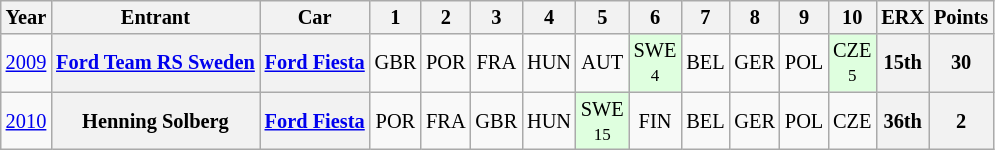<table class="wikitable" border="1" style="text-align:center; font-size:85%;">
<tr valign="top">
<th>Year</th>
<th>Entrant</th>
<th>Car</th>
<th>1</th>
<th>2</th>
<th>3</th>
<th>4</th>
<th>5</th>
<th>6</th>
<th>7</th>
<th>8</th>
<th>9</th>
<th>10</th>
<th>ERX</th>
<th>Points</th>
</tr>
<tr>
<td><a href='#'>2009</a></td>
<th nowrap><a href='#'>Ford Team RS Sweden</a></th>
<th nowrap><a href='#'>Ford Fiesta</a></th>
<td>GBR</td>
<td>POR</td>
<td>FRA</td>
<td>HUN</td>
<td>AUT</td>
<td style="background:#DFFFDF;">SWE<br><small>4</small></td>
<td>BEL</td>
<td>GER</td>
<td>POL</td>
<td style="background:#DFFFDF;">CZE<br><small>5</small></td>
<th>15th</th>
<th>30</th>
</tr>
<tr>
<td><a href='#'>2010</a></td>
<th nowrap>Henning Solberg</th>
<th nowrap><a href='#'>Ford Fiesta</a></th>
<td>POR</td>
<td>FRA</td>
<td>GBR</td>
<td>HUN</td>
<td style="background:#DFFFDF;">SWE<br><small>15</small></td>
<td>FIN</td>
<td>BEL</td>
<td>GER</td>
<td>POL</td>
<td>CZE</td>
<th>36th</th>
<th>2</th>
</tr>
</table>
